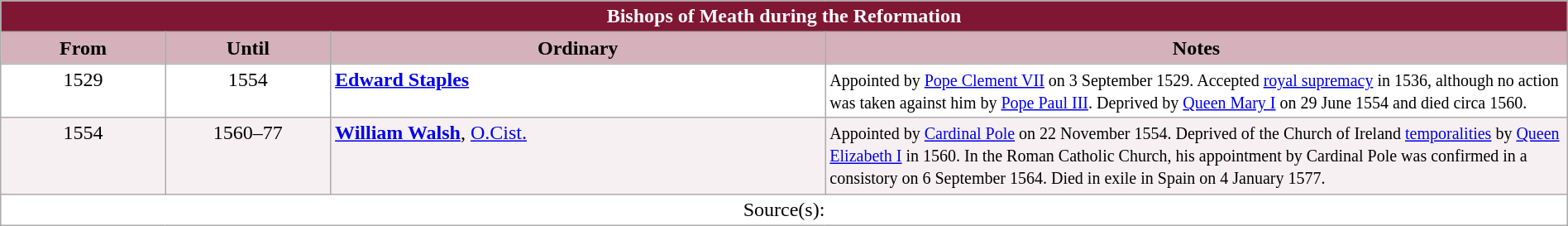<table class="wikitable" style="width:100%;" border="1" cellpadding="2">
<tr>
<th colspan="4" style="background-color: #7F1734; color: white;">Bishops of Meath during the Reformation</th>
</tr>
<tr align=top>
<th style="background-color: #D4B1BB; width: 10%;">From</th>
<th style="background-color: #D4B1BB; width: 10%;">Until</th>
<th style="background-color: #D4B1BB; width: 30%;">Ordinary</th>
<th style="background-color: #D4B1BB; width: 45%;">Notes</th>
</tr>
<tr valign=top bgcolor="white">
<td align=center>1529</td>
<td align=center>1554</td>
<td><strong><a href='#'>Edward Staples</a></strong></td>
<td><small>Appointed by <a href='#'>Pope Clement VII</a> on 3 September 1529. Accepted <a href='#'>royal supremacy</a> in 1536, although no action was taken against him by <a href='#'>Pope Paul III</a>. Deprived by <a href='#'>Queen Mary I</a> on 29 June 1554 and died circa 1560.</small></td>
</tr>
<tr valign=top bgcolor="#F7F0F2">
<td align=center>1554</td>
<td align=center>1560–77</td>
<td><strong><a href='#'>William Walsh</a></strong>, <a href='#'>O.Cist.</a></td>
<td><small>Appointed by <a href='#'>Cardinal Pole</a> on 22 November 1554. Deprived of the Church of Ireland <a href='#'>temporalities</a> by <a href='#'>Queen Elizabeth I</a> in 1560. In the Roman Catholic Church, his appointment by Cardinal Pole was confirmed in a consistory on 6 September 1564. Died in exile in Spain on 4 January 1577.</small></td>
</tr>
<tr valign=top bgcolor="white">
<td align=center colspan="4">Source(s):</td>
</tr>
</table>
